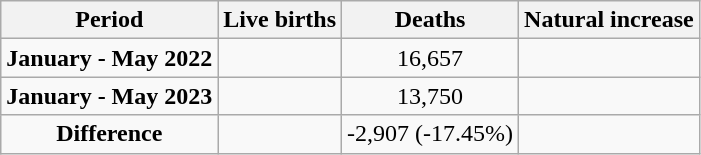<table class="wikitable"  style="text-align:center;">
<tr>
<th>Period</th>
<th>Live births</th>
<th>Deaths</th>
<th>Natural increase</th>
</tr>
<tr>
<td><strong>January - May 2022</strong></td>
<td></td>
<td>16,657</td>
<td></td>
</tr>
<tr>
<td><strong>January - May 2023</strong></td>
<td></td>
<td>13,750</td>
<td></td>
</tr>
<tr>
<td><strong>Difference</strong></td>
<td></td>
<td> -2,907 (-17.45%)</td>
<td></td>
</tr>
</table>
